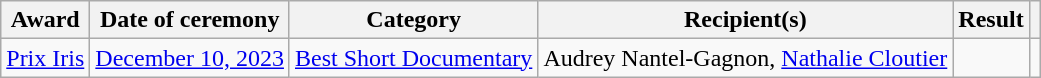<table class="wikitable plainrowheaders sortable">
<tr>
<th scope="col">Award</th>
<th scope="col">Date of ceremony</th>
<th scope="col">Category</th>
<th scope="col">Recipient(s)</th>
<th scope="col">Result</th>
<th scope="col" class="unsortable"></th>
</tr>
<tr>
<td><a href='#'>Prix Iris</a></td>
<td><a href='#'>December 10, 2023</a></td>
<td><a href='#'>Best Short Documentary</a></td>
<td>Audrey Nantel-Gagnon, <a href='#'>Nathalie Cloutier</a></td>
<td></td>
<td></td>
</tr>
</table>
